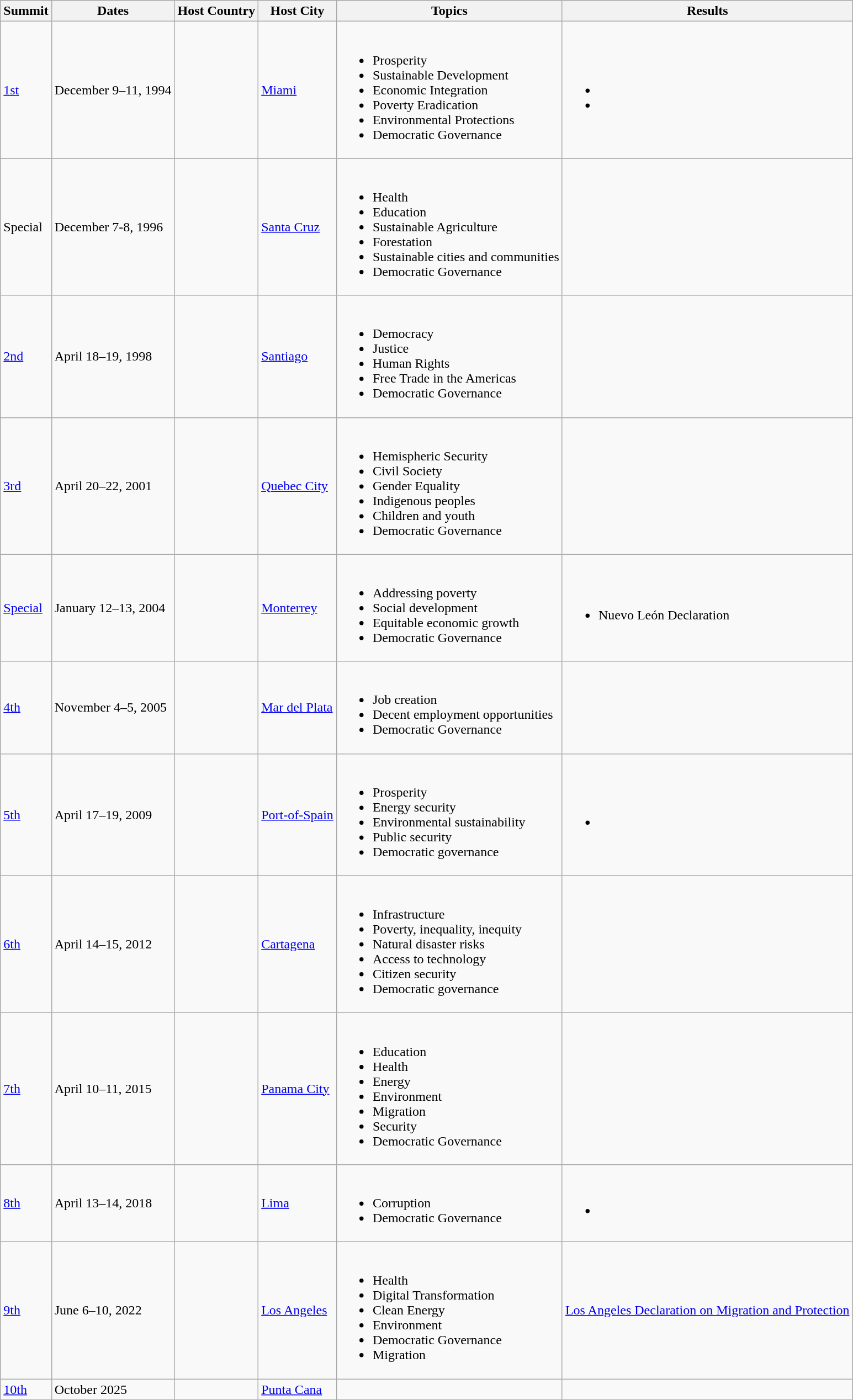<table class="wikitable plainrowheaders sortable">
<tr>
<th>Summit</th>
<th>Dates</th>
<th>Host Country</th>
<th>Host City</th>
<th>Topics</th>
<th>Results</th>
</tr>
<tr>
<td><a href='#'>1st</a></td>
<td>December 9–11, 1994</td>
<td></td>
<td><a href='#'>Miami</a></td>
<td><br><ul><li>Prosperity</li><li>Sustainable Development</li><li>Economic Integration</li><li>Poverty Eradication</li><li>Environmental Protections</li><li>Democratic Governance</li></ul></td>
<td><br><ul><li></li><li></li></ul></td>
</tr>
<tr>
<td>Special</td>
<td>December 7-8, 1996</td>
<td></td>
<td><a href='#'>Santa Cruz</a></td>
<td><br><ul><li>Health</li><li>Education</li><li>Sustainable Agriculture</li><li>Forestation</li><li>Sustainable cities and communities</li><li>Democratic Governance</li></ul></td>
<td></td>
</tr>
<tr>
<td><a href='#'>2nd</a></td>
<td>April 18–19, 1998</td>
<td></td>
<td><a href='#'>Santiago</a></td>
<td><br><ul><li>Democracy</li><li>Justice</li><li>Human Rights</li><li>Free Trade in the Americas</li><li>Democratic Governance</li></ul></td>
<td></td>
</tr>
<tr>
<td><a href='#'>3rd</a></td>
<td>April 20–22, 2001</td>
<td></td>
<td><a href='#'>Quebec City</a></td>
<td><br><ul><li>Hemispheric Security</li><li>Civil Society</li><li>Gender Equality</li><li>Indigenous peoples</li><li>Children and youth</li><li>Democratic Governance</li></ul></td>
<td></td>
</tr>
<tr>
<td><a href='#'>Special</a></td>
<td>January 12–13, 2004</td>
<td></td>
<td><a href='#'>Monterrey</a></td>
<td><br><ul><li>Addressing poverty</li><li>Social development</li><li>Equitable economic growth</li><li>Democratic Governance</li></ul></td>
<td><br><ul><li>Nuevo León Declaration</li></ul></td>
</tr>
<tr>
<td><a href='#'>4th</a></td>
<td>November 4–5, 2005</td>
<td></td>
<td><a href='#'>Mar del Plata</a></td>
<td><br><ul><li>Job creation</li><li>Decent employment opportunities</li><li>Democratic Governance</li></ul></td>
<td></td>
</tr>
<tr>
<td><a href='#'>5th</a></td>
<td>April 17–19, 2009</td>
<td></td>
<td><a href='#'>Port-of-Spain</a></td>
<td><br><ul><li>Prosperity</li><li>Energy security</li><li>Environmental sustainability</li><li>Public security</li><li>Democratic governance</li></ul></td>
<td><br><ul><li></li></ul></td>
</tr>
<tr>
<td><a href='#'>6th</a></td>
<td>April 14–15, 2012</td>
<td></td>
<td><a href='#'>Cartagena</a></td>
<td><br><ul><li>Infrastructure</li><li>Poverty, inequality, inequity</li><li>Natural disaster risks</li><li>Access to technology</li><li>Citizen security</li><li>Democratic governance</li></ul></td>
<td></td>
</tr>
<tr>
<td><a href='#'>7th</a></td>
<td>April 10–11, 2015</td>
<td></td>
<td><a href='#'>Panama City</a></td>
<td><br><ul><li>Education</li><li>Health</li><li>Energy</li><li>Environment</li><li>Migration</li><li>Security</li><li>Democratic Governance</li></ul></td>
<td></td>
</tr>
<tr>
<td><a href='#'>8th</a></td>
<td>April 13–14, 2018</td>
<td></td>
<td><a href='#'>Lima</a></td>
<td><br><ul><li>Corruption</li><li>Democratic Governance</li></ul></td>
<td><br><ul><li></li></ul></td>
</tr>
<tr>
<td><a href='#'>9th</a></td>
<td>June 6–10, 2022</td>
<td></td>
<td><a href='#'>Los Angeles</a></td>
<td><br><ul><li>Health</li><li>Digital Transformation</li><li>Clean Energy</li><li>Environment</li><li>Democratic Governance</li><li>Migration</li></ul></td>
<td><a href='#'>Los Angeles Declaration on Migration and Protection</a></td>
</tr>
<tr>
<td><a href='#'>10th</a></td>
<td>October 2025</td>
<td></td>
<td><a href='#'>Punta Cana</a></td>
<td></td>
<td></td>
</tr>
</table>
